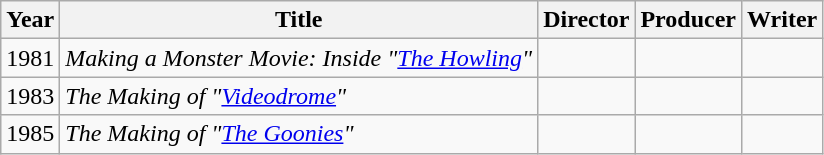<table class="wikitable">
<tr>
<th>Year</th>
<th>Title</th>
<th>Director</th>
<th>Producer</th>
<th>Writer</th>
</tr>
<tr>
<td>1981</td>
<td><em>Making a Monster Movie: Inside "<a href='#'>The Howling</a>"</em></td>
<td></td>
<td></td>
<td></td>
</tr>
<tr>
<td>1983</td>
<td><em>The Making of "<a href='#'>Videodrome</a>"</em></td>
<td></td>
<td></td>
<td></td>
</tr>
<tr>
<td>1985</td>
<td><em>The Making of "<a href='#'>The Goonies</a>"</em></td>
<td></td>
<td></td>
<td></td>
</tr>
</table>
